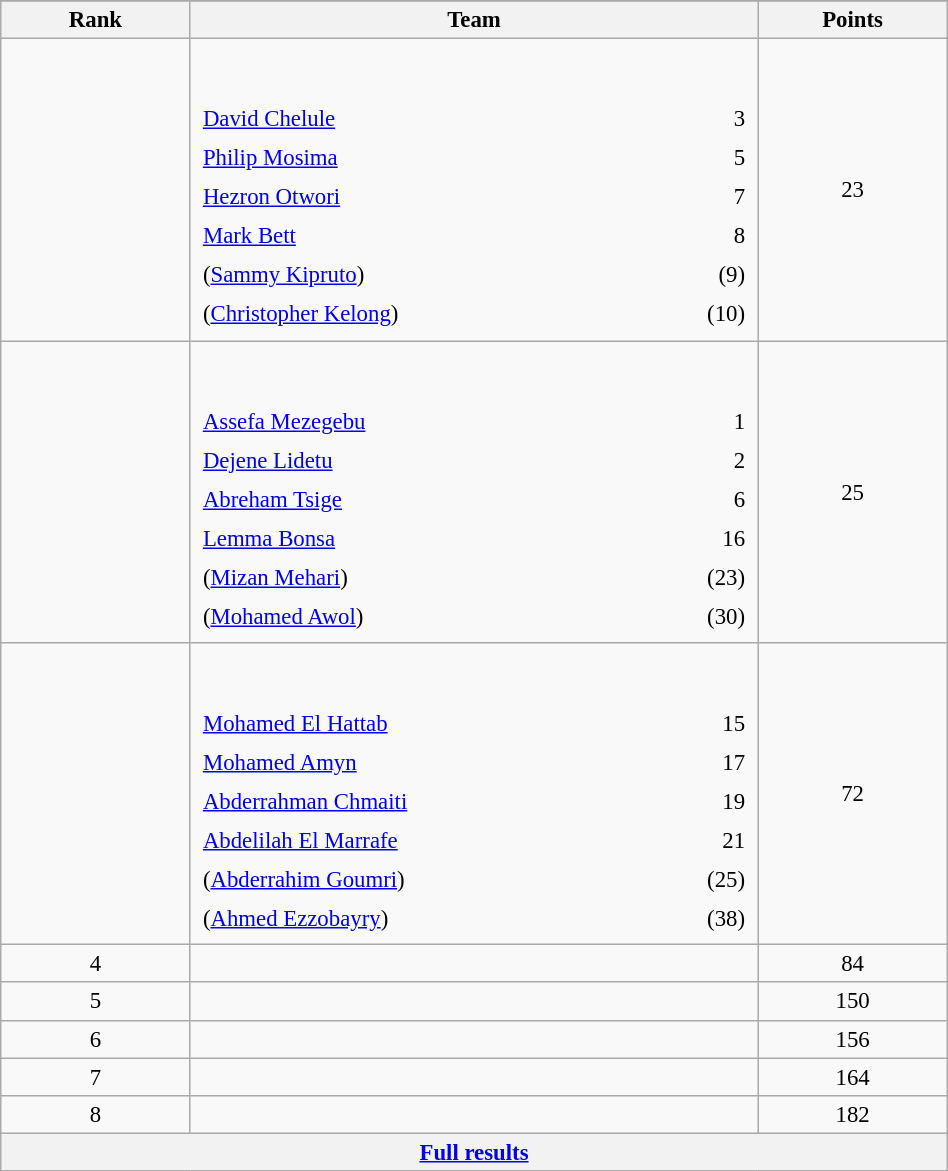<table class="wikitable sortable" style=" text-align:center; font-size:95%;" width="50%">
<tr>
</tr>
<tr>
<th width=10%>Rank</th>
<th width=30%>Team</th>
<th width=10%>Points</th>
</tr>
<tr>
<td align=center></td>
<td align=left> <br><br><table width=100%>
<tr>
<td align=left style="border:0"><a href='#'>David Chelule</a></td>
<td align=right style="border:0">3</td>
</tr>
<tr>
<td align=left style="border:0"><a href='#'>Philip Mosima</a></td>
<td align=right style="border:0">5</td>
</tr>
<tr>
<td align=left style="border:0"><a href='#'>Hezron Otwori</a></td>
<td align=right style="border:0">7</td>
</tr>
<tr>
<td align=left style="border:0"><a href='#'>Mark Bett</a></td>
<td align=right style="border:0">8</td>
</tr>
<tr>
<td align=left style="border:0">(<a href='#'>Sammy Kipruto</a>)</td>
<td align=right style="border:0">(9)</td>
</tr>
<tr>
<td align=left style="border:0">(<a href='#'>Christopher Kelong</a>)</td>
<td align=right style="border:0">(10)</td>
</tr>
</table>
</td>
<td>23</td>
</tr>
<tr>
<td align=center></td>
<td align=left> <br><br><table width=100%>
<tr>
<td align=left style="border:0"><a href='#'>Assefa Mezegebu</a></td>
<td align=right style="border:0">1</td>
</tr>
<tr>
<td align=left style="border:0"><a href='#'>Dejene Lidetu</a></td>
<td align=right style="border:0">2</td>
</tr>
<tr>
<td align=left style="border:0"><a href='#'>Abreham Tsige</a></td>
<td align=right style="border:0">6</td>
</tr>
<tr>
<td align=left style="border:0"><a href='#'>Lemma Bonsa</a></td>
<td align=right style="border:0">16</td>
</tr>
<tr>
<td align=left style="border:0">(<a href='#'>Mizan Mehari</a>)</td>
<td align=right style="border:0">(23)</td>
</tr>
<tr>
<td align=left style="border:0">(<a href='#'>Mohamed Awol</a>)</td>
<td align=right style="border:0">(30)</td>
</tr>
</table>
</td>
<td>25</td>
</tr>
<tr>
<td align=center></td>
<td align=left> <br><br><table width=100%>
<tr>
<td align=left style="border:0"><a href='#'>Mohamed El Hattab</a></td>
<td align=right style="border:0">15</td>
</tr>
<tr>
<td align=left style="border:0"><a href='#'>Mohamed Amyn</a></td>
<td align=right style="border:0">17</td>
</tr>
<tr>
<td align=left style="border:0"><a href='#'>Abderrahman Chmaiti</a></td>
<td align=right style="border:0">19</td>
</tr>
<tr>
<td align=left style="border:0"><a href='#'>Abdelilah El Marrafe</a></td>
<td align=right style="border:0">21</td>
</tr>
<tr>
<td align=left style="border:0">(<a href='#'>Abderrahim Goumri</a>)</td>
<td align=right style="border:0">(25)</td>
</tr>
<tr>
<td align=left style="border:0">(<a href='#'>Ahmed Ezzobayry</a>)</td>
<td align=right style="border:0">(38)</td>
</tr>
</table>
</td>
<td>72</td>
</tr>
<tr>
<td align=center>4</td>
<td align=left></td>
<td>84</td>
</tr>
<tr>
<td align=center>5</td>
<td align=left></td>
<td>150</td>
</tr>
<tr>
<td align=center>6</td>
<td align=left></td>
<td>156</td>
</tr>
<tr>
<td align=center>7</td>
<td align=left></td>
<td>164</td>
</tr>
<tr>
<td align=center>8</td>
<td align=left></td>
<td>182</td>
</tr>
<tr class="sortbottom">
<th colspan=3 align=center><a href='#'>Full results</a></th>
</tr>
</table>
